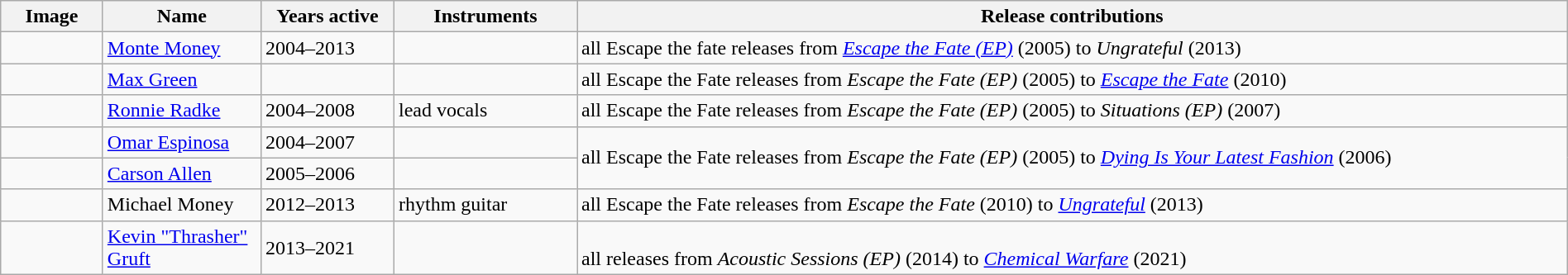<table class="wikitable" border="1" width=100%>
<tr>
<th width="75">Image</th>
<th width="120">Name</th>
<th width="100">Years active</th>
<th width="140">Instruments</th>
<th>Release contributions</th>
</tr>
<tr>
<td></td>
<td><a href='#'>Monte Money</a></td>
<td>2004–2013</td>
<td></td>
<td>all Escape the fate releases from <em><a href='#'>Escape the Fate (EP)</a></em> (2005) to <em>Ungrateful</em> (2013)</td>
</tr>
<tr>
<td></td>
<td><a href='#'>Max Green</a></td>
<td></td>
<td></td>
<td>all Escape the Fate releases from <em>Escape the Fate (EP)</em> (2005) to <em><a href='#'>Escape the Fate</a></em> (2010)</td>
</tr>
<tr>
<td></td>
<td><a href='#'>Ronnie Radke</a></td>
<td>2004–2008</td>
<td>lead vocals</td>
<td>all Escape the Fate releases from <em>Escape the Fate (EP)</em> (2005) to <em>Situations (EP)</em> (2007)</td>
</tr>
<tr>
<td></td>
<td><a href='#'>Omar Espinosa</a></td>
<td>2004–2007</td>
<td></td>
<td rowspan="2">all Escape the Fate releases from <em>Escape the Fate (EP)</em> (2005) to <em><a href='#'>Dying Is Your Latest Fashion</a></em> (2006)</td>
</tr>
<tr>
<td></td>
<td><a href='#'>Carson Allen</a></td>
<td>2005–2006</td>
<td></td>
</tr>
<tr>
<td></td>
<td>Michael Money</td>
<td>2012–2013 </td>
<td>rhythm guitar</td>
<td>all Escape the Fate releases from <em>Escape the Fate</em> (2010) to <em><a href='#'>Ungrateful</a></em> (2013)</td>
</tr>
<tr>
<td></td>
<td><a href='#'>Kevin "Thrasher" Gruft</a></td>
<td>2013–2021 </td>
<td></td>
<td><br>all releases from <em>Acoustic Sessions (EP)</em> (2014) to <em><a href='#'>Chemical Warfare</a></em> (2021)</td>
</tr>
</table>
